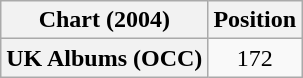<table class="wikitable plainrowheaders" style="text-align:center">
<tr>
<th scope="col">Chart (2004)</th>
<th scope="col">Position</th>
</tr>
<tr>
<th scope="row">UK Albums (OCC)</th>
<td>172</td>
</tr>
</table>
